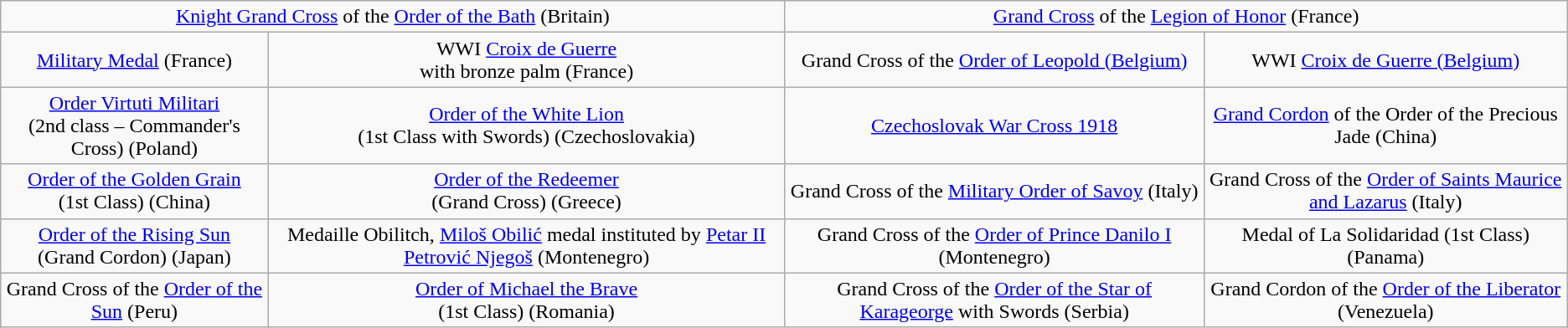<table class="wikitable sortable" style="text-align: center;">
<tr>
<td colspan="2"><a href='#'>Knight Grand Cross</a> of the <a href='#'>Order of the Bath</a> (Britain)</td>
<td colspan="2"><a href='#'>Grand Cross</a> of the <a href='#'>Legion of Honor</a> (France)</td>
</tr>
<tr>
<td><a href='#'>Military Medal</a> (France)</td>
<td>WWI <a href='#'>Croix de Guerre</a><br>with bronze palm (France)</td>
<td>Grand Cross of the <a href='#'>Order of Leopold (Belgium)</a></td>
<td>WWI <a href='#'>Croix de Guerre (Belgium)</a></td>
</tr>
<tr>
<td><a href='#'>Order Virtuti Militari</a><br>(2nd class – Commander's Cross) (Poland)</td>
<td><a href='#'>Order of the White Lion</a><br>(1st Class with Swords) (Czechoslovakia)</td>
<td><a href='#'>Czechoslovak War Cross 1918</a></td>
<td><a href='#'>Grand Cordon</a> of the Order of the Precious Jade (China)</td>
</tr>
<tr>
<td><a href='#'>Order of the Golden Grain</a><br>(1st Class) (China)</td>
<td><a href='#'>Order of the Redeemer</a><br>(Grand Cross) (Greece)</td>
<td>Grand Cross of the <a href='#'>Military Order of Savoy</a> (Italy)</td>
<td>Grand Cross of the <a href='#'>Order of Saints Maurice and Lazarus</a> (Italy)</td>
</tr>
<tr>
<td><a href='#'>Order of the Rising Sun</a><br>(Grand Cordon) (Japan)</td>
<td>Medaille Obilitch, <a href='#'>Miloš Obilić</a> medal instituted by <a href='#'>Petar II Petrović Njegoš</a> (Montenegro)</td>
<td>Grand Cross of the <a href='#'>Order of Prince Danilo I</a> (Montenegro)</td>
<td>Medal of La Solidaridad (1st Class) (Panama)</td>
</tr>
<tr>
<td>Grand Cross of the <a href='#'>Order of the Sun</a> (Peru)</td>
<td><a href='#'>Order of Michael the Brave</a><br>(1st Class) (Romania)</td>
<td>Grand Cross of the <a href='#'>Order of the Star of Karageorge</a> with Swords (Serbia)</td>
<td>Grand Cordon of the <a href='#'>Order of the Liberator</a> (Venezuela)</td>
</tr>
</table>
